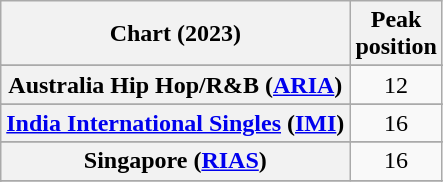<table class="wikitable sortable plainrowheaders" style="text-align:center">
<tr>
<th scope="col">Chart (2023)</th>
<th scope="col">Peak<br>position</th>
</tr>
<tr>
</tr>
<tr>
<th scope="row">Australia Hip Hop/R&B (<a href='#'>ARIA</a>)</th>
<td>12</td>
</tr>
<tr>
</tr>
<tr>
</tr>
<tr>
</tr>
<tr>
<th scope="row"><a href='#'>India International Singles</a> (<a href='#'>IMI</a>)</th>
<td>16</td>
</tr>
<tr>
</tr>
<tr>
</tr>
<tr>
</tr>
<tr>
<th scope="row">Singapore (<a href='#'>RIAS</a>)</th>
<td>16</td>
</tr>
<tr>
</tr>
<tr>
</tr>
<tr>
</tr>
<tr>
</tr>
<tr>
</tr>
</table>
